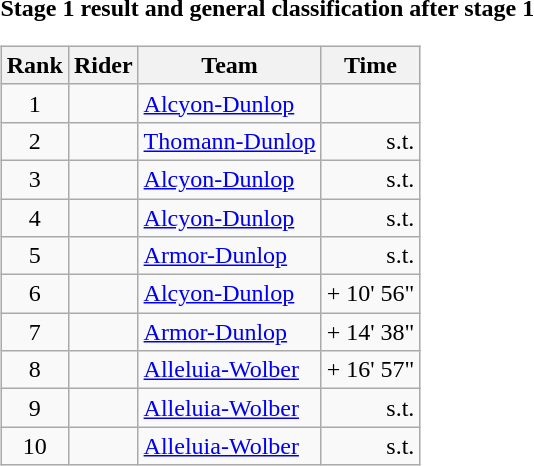<table>
<tr>
<td><strong>Stage 1 result and general classification after stage 1</strong><br><table class="wikitable">
<tr>
<th scope="col">Rank</th>
<th scope="col">Rider</th>
<th scope="col">Team</th>
<th scope="col">Time</th>
</tr>
<tr>
<td style="text-align:center;">1</td>
<td></td>
<td><a href='#'>Alcyon-Dunlop</a></td>
<td style="text-align:right;"></td>
</tr>
<tr>
<td style="text-align:center;">2</td>
<td></td>
<td><a href='#'>Thomann-Dunlop</a></td>
<td style="text-align:right;">s.t.</td>
</tr>
<tr>
<td style="text-align:center;">3</td>
<td></td>
<td><a href='#'>Alcyon-Dunlop</a></td>
<td style="text-align:right;">s.t.</td>
</tr>
<tr>
<td style="text-align:center;">4</td>
<td></td>
<td><a href='#'>Alcyon-Dunlop</a></td>
<td style="text-align:right;">s.t.</td>
</tr>
<tr>
<td style="text-align:center;">5</td>
<td></td>
<td><a href='#'>Armor-Dunlop</a></td>
<td style="text-align:right;">s.t.</td>
</tr>
<tr>
<td style="text-align:center;">6</td>
<td></td>
<td><a href='#'>Alcyon-Dunlop</a></td>
<td style="text-align:right;">+ 10' 56"</td>
</tr>
<tr>
<td style="text-align:center;">7</td>
<td></td>
<td><a href='#'>Armor-Dunlop</a></td>
<td style="text-align:right;">+ 14' 38"</td>
</tr>
<tr>
<td style="text-align:center;">8</td>
<td></td>
<td><a href='#'>Alleluia-Wolber</a></td>
<td style="text-align:right;">+ 16' 57"</td>
</tr>
<tr>
<td style="text-align:center;">9</td>
<td></td>
<td><a href='#'>Alleluia-Wolber</a></td>
<td style="text-align:right;">s.t.</td>
</tr>
<tr>
<td style="text-align:center;">10</td>
<td></td>
<td><a href='#'>Alleluia-Wolber</a></td>
<td style="text-align:right;">s.t.</td>
</tr>
</table>
</td>
</tr>
</table>
